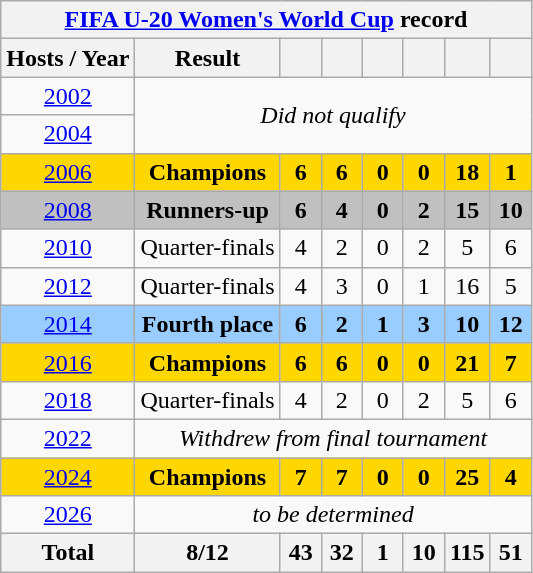<table class="wikitable" style="text-align: center;">
<tr>
<th colspan=9><a href='#'>FIFA U-20 Women's World Cup</a> record</th>
</tr>
<tr>
<th>Hosts / Year</th>
<th>Result</th>
<th width=20></th>
<th width=20></th>
<th width=20></th>
<th width=20></th>
<th width=20></th>
<th width=20></th>
</tr>
<tr>
<td> <a href='#'>2002</a></td>
<td colspan=7 rowspan=2><em>Did not qualify</em></td>
</tr>
<tr>
<td> <a href='#'>2004</a></td>
</tr>
<tr bgcolor=gold>
<td> <a href='#'>2006</a></td>
<td><strong>Champions</strong></td>
<td><strong>6</strong></td>
<td><strong>6</strong></td>
<td><strong>0</strong></td>
<td><strong>0</strong></td>
<td><strong>18</strong></td>
<td><strong>1</strong></td>
</tr>
<tr bgcolor=silver>
<td> <a href='#'>2008</a></td>
<td><strong>Runners-up</strong></td>
<td><strong>6</strong></td>
<td><strong>4</strong></td>
<td><strong>0</strong></td>
<td><strong>2</strong></td>
<td><strong>15</strong></td>
<td><strong>10</strong></td>
</tr>
<tr>
<td> <a href='#'>2010</a></td>
<td>Quarter-finals</td>
<td>4</td>
<td>2</td>
<td>0</td>
<td>2</td>
<td>5</td>
<td>6</td>
</tr>
<tr>
<td> <a href='#'>2012</a></td>
<td>Quarter-finals</td>
<td>4</td>
<td>3</td>
<td>0</td>
<td>1</td>
<td>16</td>
<td>5</td>
</tr>
<tr bgcolor=#9acdff>
<td> <a href='#'>2014</a></td>
<td><strong>Fourth place</strong></td>
<td><strong>6</strong></td>
<td><strong>2</strong></td>
<td><strong>1</strong></td>
<td><strong>3</strong></td>
<td><strong>10</strong></td>
<td><strong>12</strong></td>
</tr>
<tr bgcolor=gold>
<td> <a href='#'>2016</a></td>
<td><strong>Champions</strong></td>
<td><strong>6</strong></td>
<td><strong>6</strong></td>
<td><strong>0</strong></td>
<td><strong>0</strong></td>
<td><strong>21</strong></td>
<td><strong>7</strong></td>
</tr>
<tr>
<td> <a href='#'>2018</a></td>
<td>Quarter-finals</td>
<td>4</td>
<td>2</td>
<td>0</td>
<td>2</td>
<td>5</td>
<td>6</td>
</tr>
<tr>
<td> <a href='#'>2022</a></td>
<td colspan=7><em>Withdrew from final tournament</em></td>
</tr>
<tr bgcolor=gold>
<td> <a href='#'>2024</a></td>
<td><strong>Champions</strong></td>
<td><strong>7</strong></td>
<td><strong>7</strong></td>
<td><strong>0</strong></td>
<td><strong>0</strong></td>
<td><strong>25</strong></td>
<td><strong>4</strong></td>
</tr>
<tr>
<td> <a href='#'>2026</a></td>
<td colspan=7><em>to be determined</em></td>
</tr>
<tr>
<th>Total</th>
<th>8/12</th>
<th>43</th>
<th>32</th>
<th>1</th>
<th>10</th>
<th>115</th>
<th>51</th>
</tr>
</table>
